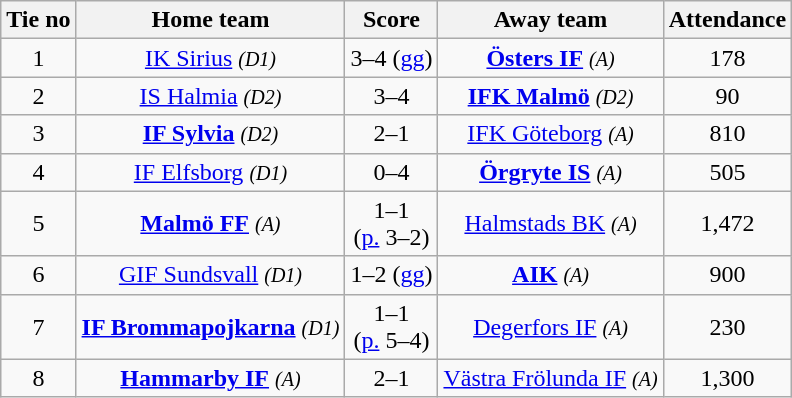<table class="wikitable" style="text-align:center">
<tr>
<th style= width="40px">Tie no</th>
<th style= width="150px">Home team</th>
<th style= width="60px">Score</th>
<th style= width="150px">Away team</th>
<th style= width="30px">Attendance</th>
</tr>
<tr>
<td>1</td>
<td><a href='#'>IK Sirius</a> <em><small>(D1)</small></em></td>
<td>3–4 (<a href='#'>gg</a>)</td>
<td><strong><a href='#'>Östers IF</a></strong> <em><small>(A)</small></em></td>
<td>178</td>
</tr>
<tr>
<td>2</td>
<td><a href='#'>IS Halmia</a> <em><small>(D2)</small></em></td>
<td>3–4</td>
<td><strong><a href='#'>IFK Malmö</a></strong> <em><small>(D2)</small></em></td>
<td>90</td>
</tr>
<tr>
<td>3</td>
<td><strong><a href='#'>IF Sylvia</a></strong> <em><small>(D2)</small></em></td>
<td>2–1</td>
<td><a href='#'>IFK Göteborg</a> <em><small>(A)</small></em></td>
<td>810</td>
</tr>
<tr>
<td>4</td>
<td><a href='#'>IF Elfsborg</a> <em><small>(D1)</small></em></td>
<td>0–4</td>
<td><strong><a href='#'>Örgryte IS</a></strong> <em><small>(A)</small></em></td>
<td>505</td>
</tr>
<tr>
<td>5</td>
<td><strong><a href='#'>Malmö FF</a></strong> <em><small>(A)</small></em></td>
<td>1–1<br> (<a href='#'>p.</a> 3–2)</td>
<td><a href='#'>Halmstads BK</a> <em><small>(A)</small></em></td>
<td>1,472</td>
</tr>
<tr>
<td>6</td>
<td><a href='#'>GIF Sundsvall</a> <em><small>(D1)</small></em></td>
<td>1–2 (<a href='#'>gg</a>)</td>
<td><strong><a href='#'>AIK</a></strong> <em><small>(A)</small></em></td>
<td>900</td>
</tr>
<tr>
<td>7</td>
<td><strong><a href='#'>IF Brommapojkarna</a></strong> <em><small>(D1)</small></em></td>
<td>1–1<br> (<a href='#'>p.</a> 5–4)</td>
<td><a href='#'>Degerfors IF</a> <em><small>(A)</small></em></td>
<td>230</td>
</tr>
<tr>
<td>8</td>
<td><strong><a href='#'>Hammarby IF</a></strong> <em><small>(A)</small></em></td>
<td>2–1</td>
<td><a href='#'>Västra Frölunda IF</a> <em><small>(A)</small></em></td>
<td>1,300</td>
</tr>
</table>
